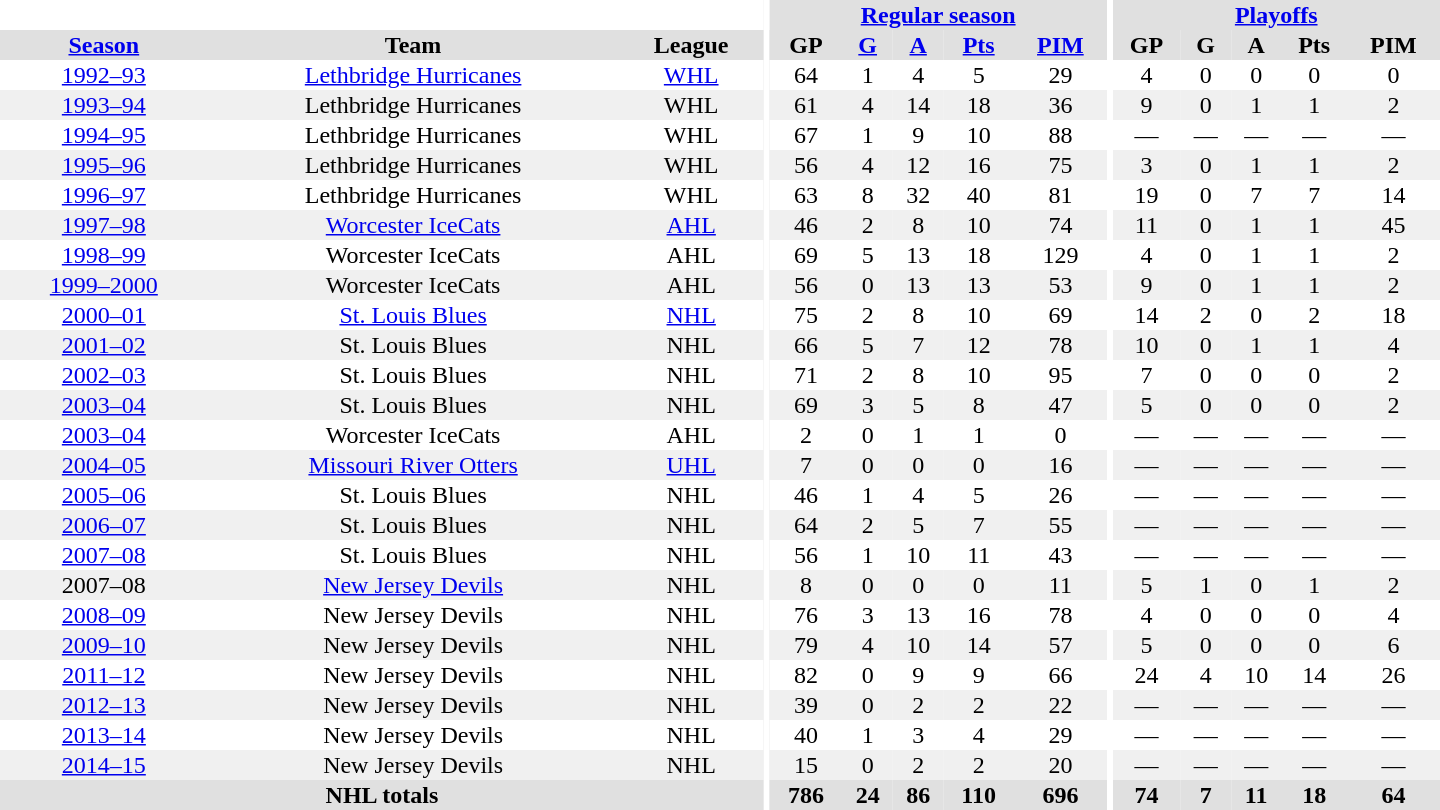<table border="0" cellpadding="1" cellspacing="0" style="text-align:center; width:60em">
<tr bgcolor="#e0e0e0">
<th colspan="3" bgcolor="#ffffff"></th>
<th rowspan="99" bgcolor="#ffffff"></th>
<th colspan="5"><a href='#'>Regular season</a></th>
<th rowspan="99" bgcolor="#ffffff"></th>
<th colspan="5"><a href='#'>Playoffs</a></th>
</tr>
<tr bgcolor="#e0e0e0">
<th><a href='#'>Season</a></th>
<th>Team</th>
<th>League</th>
<th>GP</th>
<th><a href='#'>G</a></th>
<th><a href='#'>A</a></th>
<th><a href='#'>Pts</a></th>
<th><a href='#'>PIM</a></th>
<th>GP</th>
<th>G</th>
<th>A</th>
<th>Pts</th>
<th>PIM</th>
</tr>
<tr>
<td><a href='#'>1992–93</a></td>
<td><a href='#'>Lethbridge Hurricanes</a></td>
<td><a href='#'>WHL</a></td>
<td>64</td>
<td>1</td>
<td>4</td>
<td>5</td>
<td>29</td>
<td>4</td>
<td>0</td>
<td>0</td>
<td>0</td>
<td>0</td>
</tr>
<tr bgcolor="#f0f0f0">
<td><a href='#'>1993–94</a></td>
<td>Lethbridge Hurricanes</td>
<td>WHL</td>
<td>61</td>
<td>4</td>
<td>14</td>
<td>18</td>
<td>36</td>
<td>9</td>
<td>0</td>
<td>1</td>
<td>1</td>
<td>2</td>
</tr>
<tr>
<td><a href='#'>1994–95</a></td>
<td>Lethbridge Hurricanes</td>
<td>WHL</td>
<td>67</td>
<td>1</td>
<td>9</td>
<td>10</td>
<td>88</td>
<td>—</td>
<td>—</td>
<td>—</td>
<td>—</td>
<td>—</td>
</tr>
<tr bgcolor="#f0f0f0">
<td><a href='#'>1995–96</a></td>
<td>Lethbridge Hurricanes</td>
<td>WHL</td>
<td>56</td>
<td>4</td>
<td>12</td>
<td>16</td>
<td>75</td>
<td>3</td>
<td>0</td>
<td>1</td>
<td>1</td>
<td>2</td>
</tr>
<tr>
<td><a href='#'>1996–97</a></td>
<td>Lethbridge Hurricanes</td>
<td>WHL</td>
<td>63</td>
<td>8</td>
<td>32</td>
<td>40</td>
<td>81</td>
<td>19</td>
<td>0</td>
<td>7</td>
<td>7</td>
<td>14</td>
</tr>
<tr bgcolor="#f0f0f0">
<td><a href='#'>1997–98</a></td>
<td><a href='#'>Worcester IceCats</a></td>
<td><a href='#'>AHL</a></td>
<td>46</td>
<td>2</td>
<td>8</td>
<td>10</td>
<td>74</td>
<td>11</td>
<td>0</td>
<td>1</td>
<td>1</td>
<td>45</td>
</tr>
<tr>
<td><a href='#'>1998–99</a></td>
<td>Worcester IceCats</td>
<td>AHL</td>
<td>69</td>
<td>5</td>
<td>13</td>
<td>18</td>
<td>129</td>
<td>4</td>
<td>0</td>
<td>1</td>
<td>1</td>
<td>2</td>
</tr>
<tr bgcolor="#f0f0f0">
<td><a href='#'>1999–2000</a></td>
<td>Worcester IceCats</td>
<td>AHL</td>
<td>56</td>
<td>0</td>
<td>13</td>
<td>13</td>
<td>53</td>
<td>9</td>
<td>0</td>
<td>1</td>
<td>1</td>
<td>2</td>
</tr>
<tr>
<td><a href='#'>2000–01</a></td>
<td><a href='#'>St. Louis Blues</a></td>
<td><a href='#'>NHL</a></td>
<td>75</td>
<td>2</td>
<td>8</td>
<td>10</td>
<td>69</td>
<td>14</td>
<td>2</td>
<td>0</td>
<td>2</td>
<td>18</td>
</tr>
<tr bgcolor="#f0f0f0">
<td><a href='#'>2001–02</a></td>
<td>St. Louis Blues</td>
<td>NHL</td>
<td>66</td>
<td>5</td>
<td>7</td>
<td>12</td>
<td>78</td>
<td>10</td>
<td>0</td>
<td>1</td>
<td>1</td>
<td>4</td>
</tr>
<tr>
<td><a href='#'>2002–03</a></td>
<td>St. Louis Blues</td>
<td>NHL</td>
<td>71</td>
<td>2</td>
<td>8</td>
<td>10</td>
<td>95</td>
<td>7</td>
<td>0</td>
<td>0</td>
<td>0</td>
<td>2</td>
</tr>
<tr bgcolor="#f0f0f0">
<td><a href='#'>2003–04</a></td>
<td>St. Louis Blues</td>
<td>NHL</td>
<td>69</td>
<td>3</td>
<td>5</td>
<td>8</td>
<td>47</td>
<td>5</td>
<td>0</td>
<td>0</td>
<td>0</td>
<td>2</td>
</tr>
<tr>
<td><a href='#'>2003–04</a></td>
<td>Worcester IceCats</td>
<td>AHL</td>
<td>2</td>
<td>0</td>
<td>1</td>
<td>1</td>
<td>0</td>
<td>—</td>
<td>—</td>
<td>—</td>
<td>—</td>
<td>—</td>
</tr>
<tr bgcolor="#f0f0f0">
<td><a href='#'>2004–05</a></td>
<td><a href='#'>Missouri River Otters</a></td>
<td><a href='#'>UHL</a></td>
<td>7</td>
<td>0</td>
<td>0</td>
<td>0</td>
<td>16</td>
<td>—</td>
<td>—</td>
<td>—</td>
<td>—</td>
<td>—</td>
</tr>
<tr>
<td><a href='#'>2005–06</a></td>
<td>St. Louis Blues</td>
<td>NHL</td>
<td>46</td>
<td>1</td>
<td>4</td>
<td>5</td>
<td>26</td>
<td>—</td>
<td>—</td>
<td>—</td>
<td>—</td>
<td>—</td>
</tr>
<tr bgcolor="#f0f0f0">
<td><a href='#'>2006–07</a></td>
<td>St. Louis Blues</td>
<td>NHL</td>
<td>64</td>
<td>2</td>
<td>5</td>
<td>7</td>
<td>55</td>
<td>—</td>
<td>—</td>
<td>—</td>
<td>—</td>
<td>—</td>
</tr>
<tr>
<td><a href='#'>2007–08</a></td>
<td>St. Louis Blues</td>
<td>NHL</td>
<td>56</td>
<td>1</td>
<td>10</td>
<td>11</td>
<td>43</td>
<td>—</td>
<td>—</td>
<td>—</td>
<td>—</td>
<td>—</td>
</tr>
<tr bgcolor="#f0f0f0">
<td>2007–08</td>
<td><a href='#'>New Jersey Devils</a></td>
<td>NHL</td>
<td>8</td>
<td>0</td>
<td>0</td>
<td>0</td>
<td>11</td>
<td>5</td>
<td>1</td>
<td>0</td>
<td>1</td>
<td>2</td>
</tr>
<tr>
<td><a href='#'>2008–09</a></td>
<td>New Jersey Devils</td>
<td>NHL</td>
<td>76</td>
<td>3</td>
<td>13</td>
<td>16</td>
<td>78</td>
<td>4</td>
<td>0</td>
<td>0</td>
<td>0</td>
<td>4</td>
</tr>
<tr bgcolor="#f0f0f0">
<td><a href='#'>2009–10</a></td>
<td>New Jersey Devils</td>
<td>NHL</td>
<td>79</td>
<td>4</td>
<td>10</td>
<td>14</td>
<td>57</td>
<td>5</td>
<td>0</td>
<td>0</td>
<td>0</td>
<td>6</td>
</tr>
<tr>
<td><a href='#'>2011–12</a></td>
<td>New Jersey Devils</td>
<td>NHL</td>
<td>82</td>
<td>0</td>
<td>9</td>
<td>9</td>
<td>66</td>
<td>24</td>
<td>4</td>
<td>10</td>
<td>14</td>
<td>26</td>
</tr>
<tr bgcolor="#f0f0f0">
<td><a href='#'>2012–13</a></td>
<td>New Jersey Devils</td>
<td>NHL</td>
<td>39</td>
<td>0</td>
<td>2</td>
<td>2</td>
<td>22</td>
<td>—</td>
<td>—</td>
<td>—</td>
<td>—</td>
<td>—</td>
</tr>
<tr>
<td><a href='#'>2013–14</a></td>
<td>New Jersey Devils</td>
<td>NHL</td>
<td>40</td>
<td>1</td>
<td>3</td>
<td>4</td>
<td>29</td>
<td>—</td>
<td>—</td>
<td>—</td>
<td>—</td>
<td>—</td>
</tr>
<tr bgcolor="#f0f0f0">
<td><a href='#'>2014–15</a></td>
<td>New Jersey Devils</td>
<td>NHL</td>
<td>15</td>
<td>0</td>
<td>2</td>
<td>2</td>
<td>20</td>
<td>—</td>
<td>—</td>
<td>—</td>
<td>—</td>
<td>—</td>
</tr>
<tr bgcolor="#e0e0e0">
<th colspan="3">NHL totals</th>
<th>786</th>
<th>24</th>
<th>86</th>
<th>110</th>
<th>696</th>
<th>74</th>
<th>7</th>
<th>11</th>
<th>18</th>
<th>64</th>
</tr>
</table>
